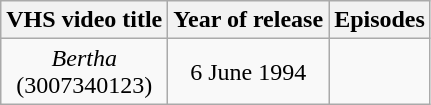<table class="wikitable">
<tr>
<th>VHS video title</th>
<th>Year of release</th>
<th>Episodes</th>
</tr>
<tr>
<td align="center"><em>Bertha</em><br>(3007340123)</td>
<td align="center">6 June 1994</td>
<td align="center"></td>
</tr>
</table>
